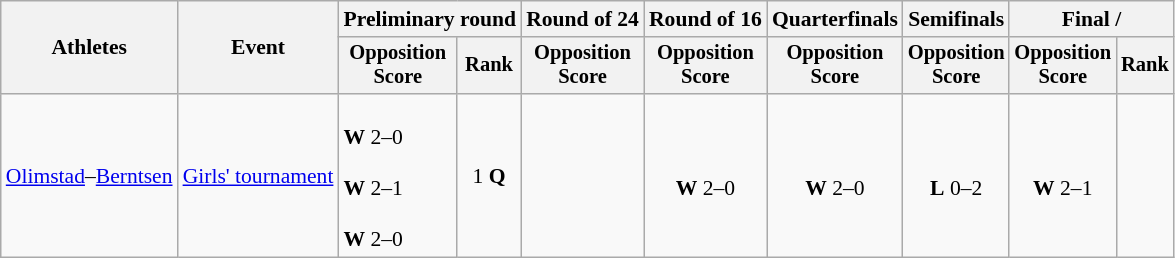<table class=wikitable style="font-size:90%">
<tr>
<th rowspan=2>Athletes</th>
<th rowspan=2>Event</th>
<th colspan=2>Preliminary round</th>
<th>Round of 24</th>
<th>Round of 16</th>
<th>Quarterfinals</th>
<th>Semifinals</th>
<th colspan=2>Final / </th>
</tr>
<tr style="font-size:95%">
<th>Opposition<br>Score</th>
<th>Rank</th>
<th>Opposition<br>Score</th>
<th>Opposition<br>Score</th>
<th>Opposition<br>Score</th>
<th>Opposition<br>Score</th>
<th>Opposition<br>Score</th>
<th>Rank</th>
</tr>
<tr align=center>
<td align=left><a href='#'>Olimstad</a>–<a href='#'>Berntsen</a></td>
<td align=left><a href='#'>Girls' tournament</a></td>
<td align=left><br> <strong>W</strong> 2–0<br><br> <strong>W</strong> 2–1<br><br> <strong>W</strong> 2–0</td>
<td>1 <strong>Q</strong></td>
<td></td>
<td><br> <strong>W</strong> 2–0</td>
<td><br> <strong>W</strong> 2–0</td>
<td><br> <strong>L</strong> 0–2</td>
<td><br> <strong>W</strong> 2–1</td>
<td></td>
</tr>
</table>
